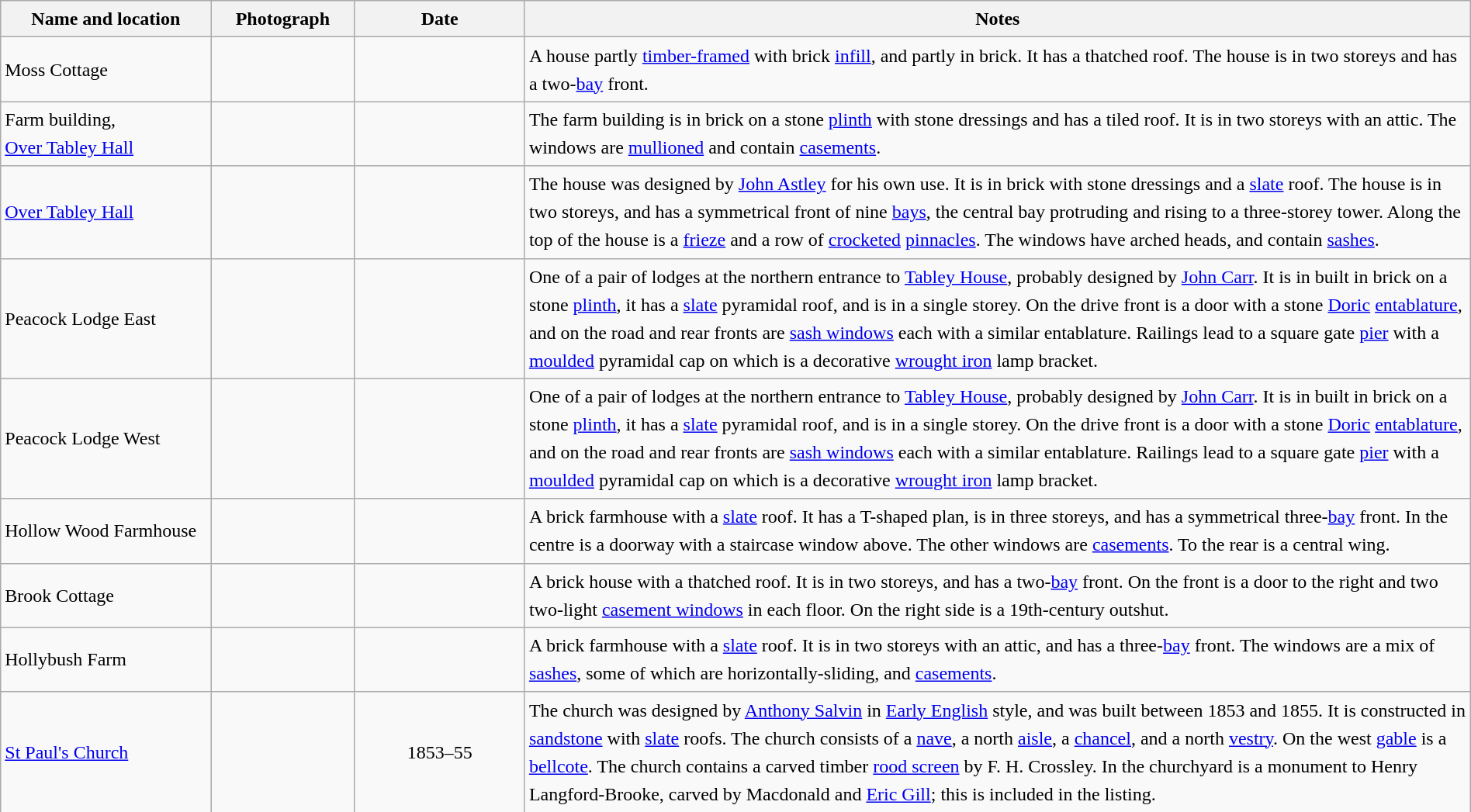<table class="wikitable sortable plainrowheaders" style="width:100%;border:0px;text-align:left;line-height:150%;">
<tr>
<th scope="col"  style="width:150px">Name and location</th>
<th scope="col"  style="width:100px" class="unsortable">Photograph</th>
<th scope="col"  style="width:120px">Date</th>
<th scope="col"  style="width:700px" class="unsortable">Notes</th>
</tr>
<tr>
<td>Moss Cottage<br><small></small></td>
<td></td>
<td align="center"></td>
<td>A house partly <a href='#'>timber-framed</a> with brick <a href='#'>infill</a>, and partly in brick. It has a thatched roof. The house is in two storeys and has a two-<a href='#'>bay</a> front.</td>
</tr>
<tr>
<td>Farm building,<br><a href='#'>Over Tabley Hall</a><br><small></small></td>
<td></td>
<td align="center"></td>
<td>The farm building is in brick on a stone <a href='#'>plinth</a> with stone dressings and has a tiled roof. It is in two storeys with an attic. The windows are <a href='#'>mullioned</a> and contain <a href='#'>casements</a>.</td>
</tr>
<tr>
<td><a href='#'>Over Tabley Hall</a><br><small></small></td>
<td></td>
<td align="center"></td>
<td>The house was designed by <a href='#'>John Astley</a> for his own use. It is in brick with stone dressings and a <a href='#'>slate</a> roof. The house is in two storeys, and has a symmetrical front of nine <a href='#'>bays</a>, the central bay protruding and rising to a three-storey tower. Along the top of the house is a <a href='#'>frieze</a> and a row of <a href='#'>crocketed</a> <a href='#'>pinnacles</a>. The windows have arched heads, and contain <a href='#'>sashes</a>.</td>
</tr>
<tr>
<td>Peacock Lodge East<br><small></small></td>
<td></td>
<td align="center"></td>
<td>One of a pair of lodges at the northern entrance to <a href='#'>Tabley House</a>, probably designed by <a href='#'>John Carr</a>. It is in built in brick on a stone <a href='#'>plinth</a>, it has a <a href='#'>slate</a> pyramidal roof, and is in a single storey. On the drive front is a door with a stone <a href='#'>Doric</a> <a href='#'>entablature</a>, and on the road and rear fronts are <a href='#'>sash windows</a> each with a similar entablature. Railings lead to a square gate <a href='#'>pier</a> with a <a href='#'>moulded</a> pyramidal cap on which is a decorative <a href='#'>wrought iron</a> lamp bracket.</td>
</tr>
<tr>
<td>Peacock Lodge West<br><small></small></td>
<td></td>
<td align="center"></td>
<td>One of a pair of lodges at the northern entrance to <a href='#'>Tabley House</a>, probably designed by <a href='#'>John Carr</a>. It is in built in brick on a stone <a href='#'>plinth</a>, it has a <a href='#'>slate</a> pyramidal roof, and is in a single storey. On the drive front is a door with a stone <a href='#'>Doric</a> <a href='#'>entablature</a>, and on the road and rear fronts are <a href='#'>sash windows</a> each with a similar entablature. Railings lead to a square gate <a href='#'>pier</a> with a <a href='#'>moulded</a> pyramidal cap on which is a decorative <a href='#'>wrought iron</a> lamp bracket.</td>
</tr>
<tr>
<td>Hollow Wood Farmhouse<br><small></small></td>
<td></td>
<td align="center"></td>
<td>A brick farmhouse with a <a href='#'>slate</a> roof. It has a T-shaped plan, is in three storeys, and has a symmetrical three-<a href='#'>bay</a> front. In the centre is a doorway with a staircase window above. The other windows are <a href='#'>casements</a>. To the rear is a central wing.</td>
</tr>
<tr>
<td>Brook Cottage<br><small></small></td>
<td></td>
<td align="center"></td>
<td>A brick house with a thatched roof. It is in two storeys, and has a two-<a href='#'>bay</a> front. On the front is a door to the right and two two-light <a href='#'>casement windows</a> in each floor. On the right side is a 19th-century outshut.</td>
</tr>
<tr>
<td>Hollybush Farm<br><small></small></td>
<td></td>
<td align="center"></td>
<td>A brick farmhouse with a <a href='#'>slate</a> roof. It is in two storeys with an attic, and has a three-<a href='#'>bay</a> front. The windows are a mix of <a href='#'>sashes</a>, some of which are horizontally-sliding, and <a href='#'>casements</a>.</td>
</tr>
<tr>
<td><a href='#'>St Paul's Church</a><br><small></small></td>
<td></td>
<td align="center">1853–55</td>
<td>The church was designed by <a href='#'>Anthony Salvin</a> in <a href='#'>Early English</a> style, and was built between 1853 and 1855. It is constructed in <a href='#'>sandstone</a> with <a href='#'>slate</a> roofs. The church consists of a <a href='#'>nave</a>, a north <a href='#'>aisle</a>, a <a href='#'>chancel</a>, and a north <a href='#'>vestry</a>. On the west <a href='#'>gable</a> is a <a href='#'>bellcote</a>. The church contains a carved timber <a href='#'>rood screen</a> by F. H. Crossley. In the churchyard is a monument to Henry Langford-Brooke, carved by Macdonald and <a href='#'>Eric Gill</a>; this is included in the listing.</td>
</tr>
<tr>
</tr>
</table>
